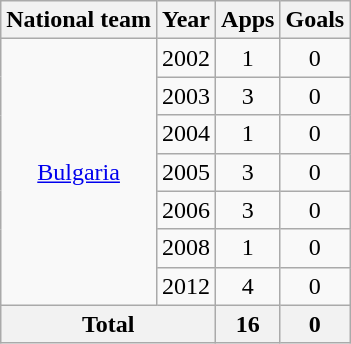<table class="wikitable" style="text-align:center">
<tr>
<th>National team</th>
<th>Year</th>
<th>Apps</th>
<th>Goals</th>
</tr>
<tr>
<td rowspan="7"><a href='#'>Bulgaria</a></td>
<td>2002</td>
<td>1</td>
<td>0</td>
</tr>
<tr>
<td>2003</td>
<td>3</td>
<td>0</td>
</tr>
<tr>
<td>2004</td>
<td>1</td>
<td>0</td>
</tr>
<tr>
<td>2005</td>
<td>3</td>
<td>0</td>
</tr>
<tr>
<td>2006</td>
<td>3</td>
<td>0</td>
</tr>
<tr>
<td>2008</td>
<td>1</td>
<td>0</td>
</tr>
<tr>
<td>2012</td>
<td>4</td>
<td>0</td>
</tr>
<tr>
<th colspan="2">Total</th>
<th>16</th>
<th>0</th>
</tr>
</table>
